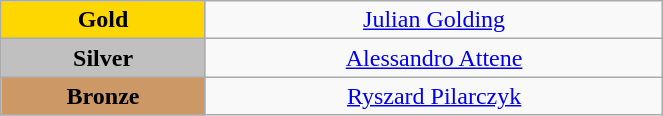<table class="wikitable" style="text-align:center; " width="35%">
<tr>
<td bgcolor="gold"><strong>Gold</strong></td>
<td><a href='#'>Julian Golding</a><br>  <small><em></em></small></td>
</tr>
<tr>
<td bgcolor="silver"><strong>Silver</strong></td>
<td><a href='#'>Alessandro Attene</a><br>  <small><em></em></small></td>
</tr>
<tr>
<td bgcolor="CC9966"><strong>Bronze</strong></td>
<td><a href='#'>Ryszard Pilarczyk</a><br>  <small><em></em></small></td>
</tr>
</table>
